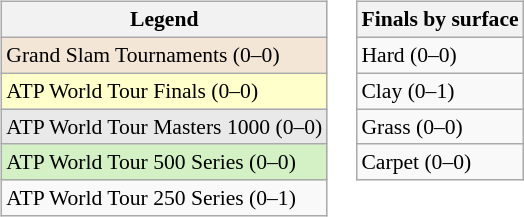<table>
<tr valign=top>
<td><br><table class=wikitable style=font-size:90%>
<tr>
<th>Legend</th>
</tr>
<tr style="background:#f3e6d7;">
<td>Grand Slam Tournaments (0–0)</td>
</tr>
<tr style="background:#ffc;">
<td>ATP World Tour Finals (0–0)</td>
</tr>
<tr style="background:#e9e9e9;">
<td>ATP World Tour Masters 1000 (0–0)</td>
</tr>
<tr style="background:#d4f1c5;">
<td>ATP World Tour 500 Series (0–0)</td>
</tr>
<tr>
<td>ATP World Tour 250 Series (0–1)</td>
</tr>
</table>
</td>
<td><br><table class=wikitable style=font-size:90%>
<tr>
<th>Finals by surface</th>
</tr>
<tr>
<td>Hard (0–0)</td>
</tr>
<tr>
<td>Clay (0–1)</td>
</tr>
<tr>
<td>Grass (0–0)</td>
</tr>
<tr>
<td>Carpet (0–0)</td>
</tr>
</table>
</td>
</tr>
</table>
